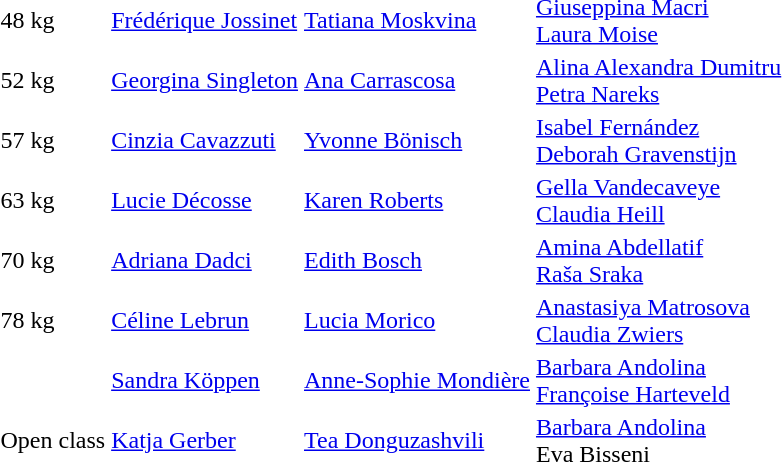<table>
<tr>
<td>48 kg</td>
<td> <a href='#'>Frédérique Jossinet</a></td>
<td> <a href='#'>Tatiana Moskvina</a></td>
<td> <a href='#'>Giuseppina Macri</a> <br>  <a href='#'>Laura Moise</a></td>
</tr>
<tr>
<td>52 kg</td>
<td> <a href='#'>Georgina Singleton</a></td>
<td> <a href='#'>Ana Carrascosa</a></td>
<td> <a href='#'>Alina Alexandra Dumitru</a> <br>  <a href='#'>Petra Nareks</a></td>
</tr>
<tr>
<td>57 kg</td>
<td> <a href='#'>Cinzia Cavazzuti</a></td>
<td> <a href='#'>Yvonne Bönisch</a></td>
<td> <a href='#'>Isabel Fernández</a> <br>  <a href='#'>Deborah Gravenstijn</a></td>
</tr>
<tr>
<td>63 kg</td>
<td> <a href='#'>Lucie Décosse</a></td>
<td> <a href='#'>Karen Roberts</a></td>
<td> <a href='#'>Gella Vandecaveye</a> <br>  <a href='#'>Claudia Heill</a></td>
</tr>
<tr>
<td>70 kg</td>
<td> <a href='#'>Adriana Dadci</a></td>
<td> <a href='#'>Edith Bosch</a></td>
<td> <a href='#'>Amina Abdellatif</a> <br>  <a href='#'>Raša Sraka</a></td>
</tr>
<tr>
<td>78 kg</td>
<td> <a href='#'>Céline Lebrun</a></td>
<td> <a href='#'>Lucia Morico</a></td>
<td> <a href='#'>Anastasiya Matrosova</a> <br>  <a href='#'>Claudia Zwiers</a></td>
</tr>
<tr>
<td></td>
<td> <a href='#'>Sandra Köppen</a></td>
<td> <a href='#'>Anne-Sophie Mondière</a></td>
<td> <a href='#'>Barbara Andolina</a> <br>  <a href='#'>Françoise Harteveld</a></td>
</tr>
<tr>
<td>Open class</td>
<td> <a href='#'>Katja Gerber</a></td>
<td> <a href='#'>Tea Donguzashvili</a></td>
<td> <a href='#'>Barbara Andolina</a> <br>  Eva Bisseni</td>
</tr>
</table>
